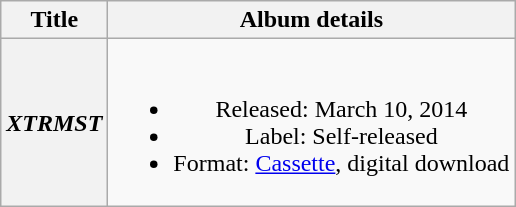<table class="wikitable plainrowheaders" style="text-align:center;">
<tr>
<th scope="col">Title</th>
<th scope="col">Album details</th>
</tr>
<tr>
<th scope="row"><em>XTRMST</em></th>
<td><br><ul><li>Released: March 10, 2014</li><li>Label: Self-released</li><li>Format: <a href='#'>Cassette</a>, digital download</li></ul></td>
</tr>
</table>
